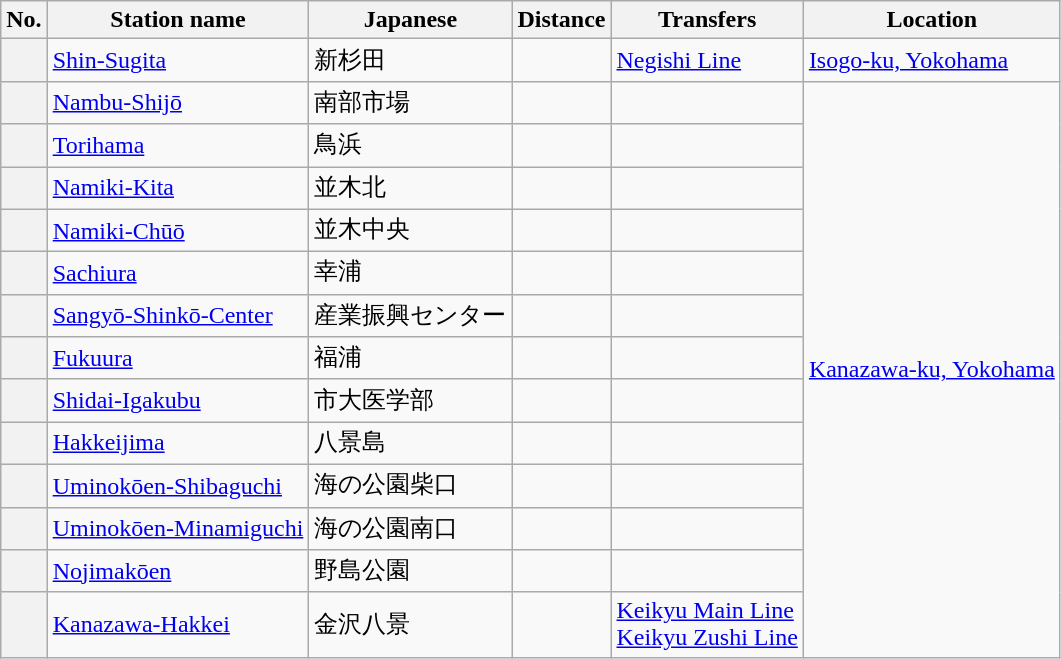<table class=wikitable>
<tr>
<th>No.</th>
<th>Station name</th>
<th>Japanese</th>
<th>Distance</th>
<th>Transfers</th>
<th>Location</th>
</tr>
<tr>
<th></th>
<td><a href='#'>Shin-Sugita</a></td>
<td>新杉田</td>
<td></td>
<td> <a href='#'>Negishi Line</a></td>
<td><a href='#'>Isogo-ku, Yokohama</a></td>
</tr>
<tr>
<th></th>
<td><a href='#'>Nambu-Shijō</a></td>
<td>南部市場</td>
<td></td>
<td></td>
<td rowspan=13><a href='#'>Kanazawa-ku, Yokohama</a></td>
</tr>
<tr>
<th></th>
<td><a href='#'>Torihama</a></td>
<td>鳥浜</td>
<td></td>
<td></td>
</tr>
<tr>
<th></th>
<td><a href='#'>Namiki-Kita</a></td>
<td>並木北</td>
<td></td>
<td></td>
</tr>
<tr>
<th></th>
<td><a href='#'>Namiki-Chūō</a></td>
<td>並木中央</td>
<td></td>
<td></td>
</tr>
<tr>
<th></th>
<td><a href='#'>Sachiura</a></td>
<td>幸浦</td>
<td></td>
<td></td>
</tr>
<tr>
<th></th>
<td><a href='#'>Sangyō-Shinkō-Center</a></td>
<td>産業振興センター</td>
<td></td>
<td></td>
</tr>
<tr>
<th></th>
<td><a href='#'>Fukuura</a></td>
<td>福浦</td>
<td></td>
<td></td>
</tr>
<tr>
<th></th>
<td><a href='#'>Shidai-Igakubu</a></td>
<td>市大医学部</td>
<td></td>
<td></td>
</tr>
<tr>
<th></th>
<td><a href='#'>Hakkeijima</a></td>
<td>八景島</td>
<td></td>
<td></td>
</tr>
<tr>
<th></th>
<td><a href='#'>Uminokōen-Shibaguchi</a></td>
<td>海の公園柴口</td>
<td></td>
<td></td>
</tr>
<tr>
<th></th>
<td><a href='#'>Uminokōen-Minamiguchi</a></td>
<td>海の公園南口</td>
<td></td>
<td></td>
</tr>
<tr>
<th></th>
<td><a href='#'>Nojimakōen</a></td>
<td>野島公園</td>
<td></td>
<td></td>
</tr>
<tr>
<th></th>
<td><a href='#'>Kanazawa-Hakkei</a></td>
<td>金沢八景</td>
<td></td>
<td> <a href='#'>Keikyu Main Line</a><br> <a href='#'>Keikyu Zushi Line</a></td>
</tr>
</table>
